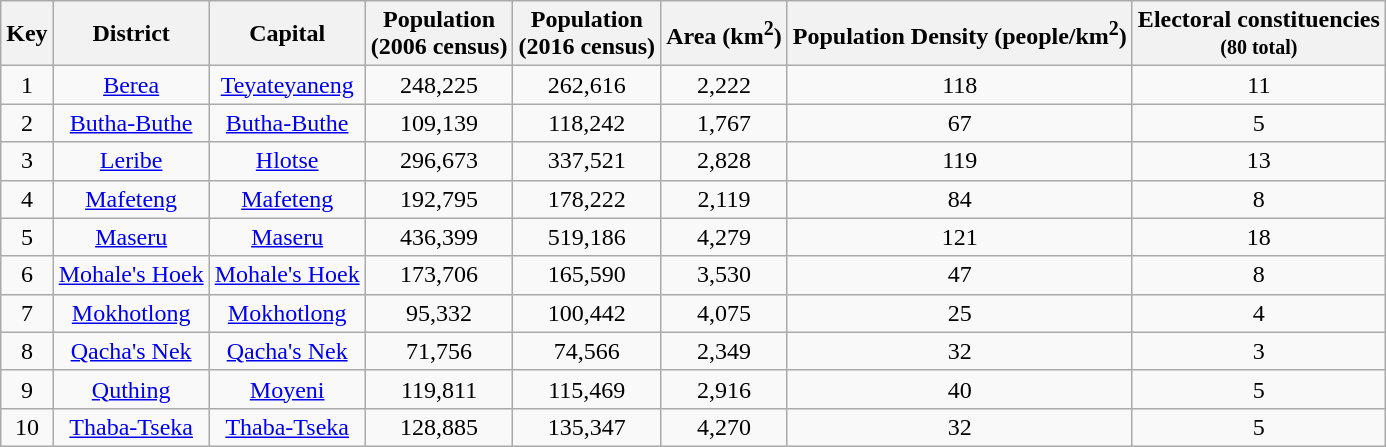<table class="wikitable sortable" style="text-align:center">
<tr>
<th align="left">Key</th>
<th align="left">District</th>
<th>Capital</th>
<th>Population <br> (2006 census)</th>
<th>Population <br> (2016 census)</th>
<th>Area (km<sup>2</sup>)</th>
<th>Population Density (people/km<sup>2</sup>)</th>
<th>Electoral constituencies<br><small>(80 total)</small></th>
</tr>
<tr>
<td>1</td>
<td><a href='#'>Berea</a></td>
<td><a href='#'>Teyateyaneng</a></td>
<td>248,225</td>
<td>262,616</td>
<td>2,222</td>
<td>118</td>
<td>11</td>
</tr>
<tr>
<td>2</td>
<td><a href='#'>Butha-Buthe</a></td>
<td><a href='#'>Butha-Buthe</a></td>
<td>109,139</td>
<td>118,242</td>
<td>1,767</td>
<td>67</td>
<td>5</td>
</tr>
<tr>
<td>3</td>
<td><a href='#'>Leribe</a></td>
<td><a href='#'>Hlotse</a></td>
<td>296,673</td>
<td>337,521</td>
<td>2,828</td>
<td>119</td>
<td>13</td>
</tr>
<tr>
<td>4</td>
<td><a href='#'>Mafeteng</a></td>
<td><a href='#'>Mafeteng</a></td>
<td>192,795</td>
<td>178,222</td>
<td>2,119</td>
<td>84</td>
<td>8</td>
</tr>
<tr>
<td>5</td>
<td><a href='#'>Maseru</a></td>
<td><a href='#'>Maseru</a></td>
<td>436,399</td>
<td>519,186</td>
<td>4,279</td>
<td>121</td>
<td>18</td>
</tr>
<tr>
<td>6</td>
<td><a href='#'>Mohale's Hoek</a></td>
<td><a href='#'>Mohale's Hoek</a></td>
<td>173,706</td>
<td>165,590</td>
<td>3,530</td>
<td>47</td>
<td>8</td>
</tr>
<tr>
<td>7</td>
<td><a href='#'>Mokhotlong</a></td>
<td><a href='#'>Mokhotlong</a></td>
<td>95,332</td>
<td>100,442</td>
<td>4,075</td>
<td>25</td>
<td>4</td>
</tr>
<tr>
<td>8</td>
<td><a href='#'>Qacha's Nek</a></td>
<td><a href='#'>Qacha's Nek</a></td>
<td>71,756</td>
<td>74,566</td>
<td>2,349</td>
<td>32</td>
<td>3</td>
</tr>
<tr>
<td>9</td>
<td><a href='#'>Quthing</a></td>
<td><a href='#'>Moyeni</a></td>
<td>119,811</td>
<td>115,469</td>
<td>2,916</td>
<td>40</td>
<td>5</td>
</tr>
<tr>
<td>10</td>
<td><a href='#'>Thaba-Tseka</a></td>
<td><a href='#'>Thaba-Tseka</a></td>
<td>128,885</td>
<td>135,347</td>
<td>4,270</td>
<td>32</td>
<td>5</td>
</tr>
</table>
